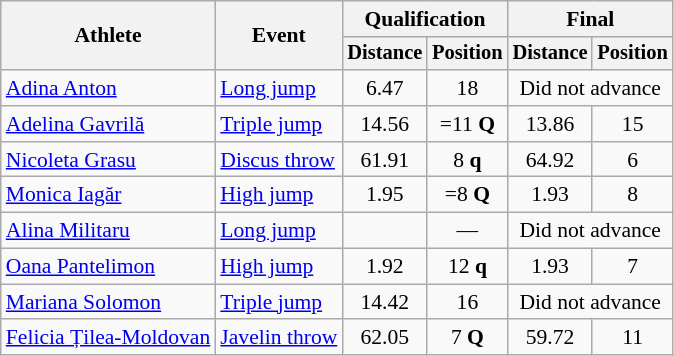<table class=wikitable style="font-size:90%">
<tr>
<th rowspan="2">Athlete</th>
<th rowspan="2">Event</th>
<th colspan="2">Qualification</th>
<th colspan="2">Final</th>
</tr>
<tr style="font-size:95%">
<th>Distance</th>
<th>Position</th>
<th>Distance</th>
<th>Position</th>
</tr>
<tr align=center>
<td align=left><a href='#'>Adina Anton</a></td>
<td align=left><a href='#'>Long jump</a></td>
<td>6.47</td>
<td>18</td>
<td colspan=2>Did not advance</td>
</tr>
<tr align=center>
<td align=left><a href='#'>Adelina Gavrilă</a></td>
<td align=left><a href='#'>Triple jump</a></td>
<td>14.56</td>
<td>=11 <strong>Q</strong></td>
<td>13.86</td>
<td>15</td>
</tr>
<tr align=center>
<td align=left><a href='#'>Nicoleta Grasu</a></td>
<td align=left><a href='#'>Discus throw</a></td>
<td>61.91</td>
<td>8 <strong>q</strong></td>
<td>64.92</td>
<td>6</td>
</tr>
<tr align=center>
<td align=left><a href='#'>Monica Iagăr</a></td>
<td align=left><a href='#'>High jump</a></td>
<td>1.95</td>
<td>=8 <strong>Q</strong></td>
<td>1.93</td>
<td>8</td>
</tr>
<tr align=center>
<td align=left><a href='#'>Alina Militaru</a></td>
<td align=left><a href='#'>Long jump</a></td>
<td></td>
<td>—</td>
<td colspan=2>Did not advance</td>
</tr>
<tr align=center>
<td align=left><a href='#'>Oana Pantelimon</a></td>
<td align=left><a href='#'>High jump</a></td>
<td>1.92</td>
<td>12 <strong>q</strong></td>
<td>1.93</td>
<td>7</td>
</tr>
<tr align=center>
<td align=left><a href='#'>Mariana Solomon</a></td>
<td align=left><a href='#'>Triple jump</a></td>
<td>14.42</td>
<td>16</td>
<td colspan=2>Did not advance</td>
</tr>
<tr align=center>
<td align=left><a href='#'>Felicia Țilea-Moldovan</a></td>
<td align=left><a href='#'>Javelin throw</a></td>
<td>62.05</td>
<td>7 <strong>Q</strong></td>
<td>59.72</td>
<td>11</td>
</tr>
</table>
